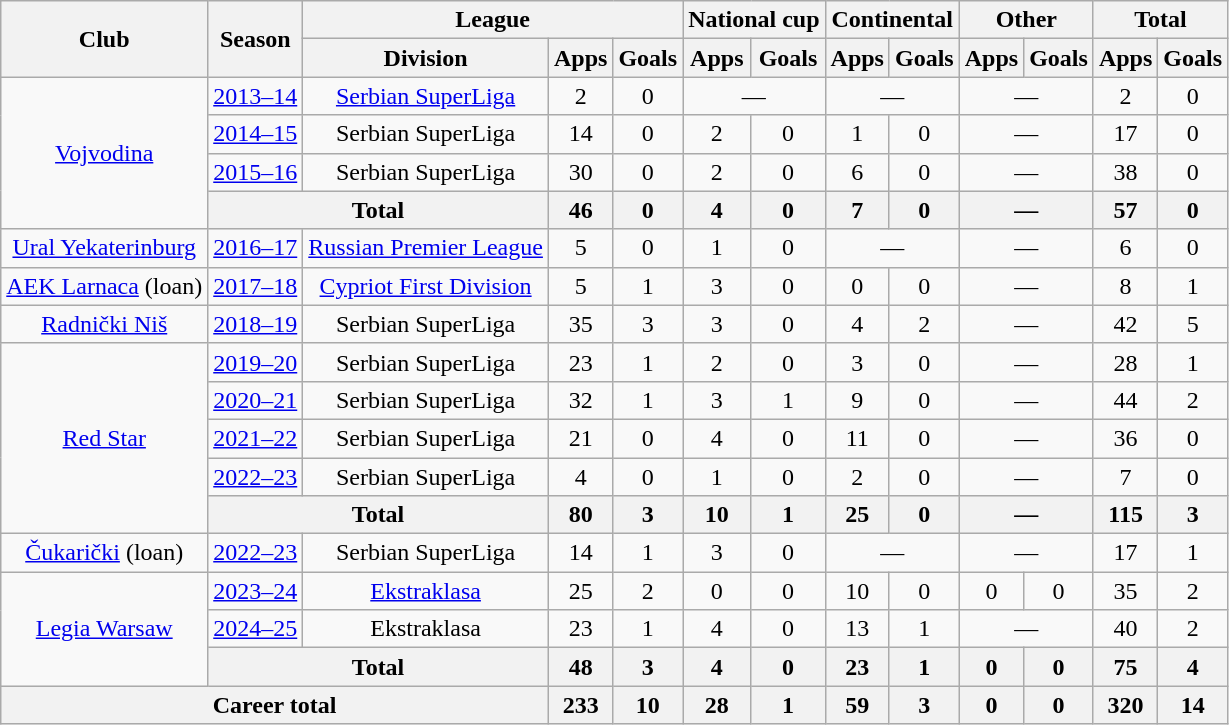<table class="wikitable" style="text-align: center;">
<tr>
<th rowspan=2>Club</th>
<th rowspan=2>Season</th>
<th colspan=3>League</th>
<th colspan=2>National cup</th>
<th colspan=2>Continental</th>
<th colspan=2>Other</th>
<th colspan=2>Total</th>
</tr>
<tr>
<th>Division</th>
<th>Apps</th>
<th>Goals</th>
<th>Apps</th>
<th>Goals</th>
<th>Apps</th>
<th>Goals</th>
<th>Apps</th>
<th>Goals</th>
<th>Apps</th>
<th>Goals</th>
</tr>
<tr>
<td rowspan="4"><a href='#'>Vojvodina</a></td>
<td><a href='#'>2013–14</a></td>
<td><a href='#'>Serbian SuperLiga</a></td>
<td>2</td>
<td>0</td>
<td colspan="2">—</td>
<td colspan="2">—</td>
<td colspan="2">—</td>
<td>2</td>
<td>0</td>
</tr>
<tr>
<td><a href='#'>2014–15</a></td>
<td>Serbian SuperLiga</td>
<td>14</td>
<td>0</td>
<td>2</td>
<td>0</td>
<td>1</td>
<td>0</td>
<td colspan="2">—</td>
<td>17</td>
<td>0</td>
</tr>
<tr>
<td><a href='#'>2015–16</a></td>
<td>Serbian SuperLiga</td>
<td>30</td>
<td>0</td>
<td>2</td>
<td>0</td>
<td>6</td>
<td>0</td>
<td colspan="2">—</td>
<td>38</td>
<td>0</td>
</tr>
<tr>
<th colspan="2">Total</th>
<th>46</th>
<th>0</th>
<th>4</th>
<th>0</th>
<th>7</th>
<th>0</th>
<th colspan="2">—</th>
<th>57</th>
<th>0</th>
</tr>
<tr>
<td><a href='#'>Ural Yekaterinburg</a></td>
<td><a href='#'>2016–17</a></td>
<td><a href='#'>Russian Premier League</a></td>
<td>5</td>
<td>0</td>
<td>1</td>
<td>0</td>
<td colspan="2">—</td>
<td colspan="2">—</td>
<td>6</td>
<td>0</td>
</tr>
<tr>
<td><a href='#'>AEK Larnaca</a> (loan)</td>
<td><a href='#'>2017–18</a></td>
<td><a href='#'>Cypriot First Division</a></td>
<td>5</td>
<td>1</td>
<td>3</td>
<td>0</td>
<td>0</td>
<td>0</td>
<td colspan="2">—</td>
<td>8</td>
<td>1</td>
</tr>
<tr>
<td><a href='#'>Radnički Niš</a></td>
<td><a href='#'>2018–19</a></td>
<td>Serbian SuperLiga</td>
<td>35</td>
<td>3</td>
<td>3</td>
<td>0</td>
<td>4</td>
<td>2</td>
<td colspan="2">—</td>
<td>42</td>
<td>5</td>
</tr>
<tr>
<td rowspan="5"><a href='#'>Red Star</a></td>
<td><a href='#'>2019–20</a></td>
<td>Serbian SuperLiga</td>
<td>23</td>
<td>1</td>
<td>2</td>
<td>0</td>
<td>3</td>
<td>0</td>
<td colspan="2">—</td>
<td>28</td>
<td>1</td>
</tr>
<tr>
<td><a href='#'>2020–21</a></td>
<td>Serbian SuperLiga</td>
<td>32</td>
<td>1</td>
<td>3</td>
<td>1</td>
<td>9</td>
<td>0</td>
<td colspan="2">—</td>
<td>44</td>
<td>2</td>
</tr>
<tr>
<td><a href='#'>2021–22</a></td>
<td>Serbian SuperLiga</td>
<td>21</td>
<td>0</td>
<td>4</td>
<td>0</td>
<td>11</td>
<td>0</td>
<td colspan="2">—</td>
<td>36</td>
<td>0</td>
</tr>
<tr>
<td><a href='#'>2022–23</a></td>
<td>Serbian SuperLiga</td>
<td>4</td>
<td>0</td>
<td>1</td>
<td>0</td>
<td>2</td>
<td>0</td>
<td colspan="2">—</td>
<td>7</td>
<td>0</td>
</tr>
<tr>
<th colspan="2">Total</th>
<th>80</th>
<th>3</th>
<th>10</th>
<th>1</th>
<th>25</th>
<th>0</th>
<th colspan="2">—</th>
<th>115</th>
<th>3</th>
</tr>
<tr>
<td><a href='#'>Čukarički</a> (loan)</td>
<td><a href='#'>2022–23</a></td>
<td>Serbian SuperLiga</td>
<td>14</td>
<td>1</td>
<td>3</td>
<td>0</td>
<td colspan="2">—</td>
<td colspan="2">—</td>
<td>17</td>
<td>1</td>
</tr>
<tr>
<td rowspan="3"><a href='#'>Legia Warsaw</a></td>
<td><a href='#'>2023–24</a></td>
<td><a href='#'>Ekstraklasa</a></td>
<td>25</td>
<td>2</td>
<td>0</td>
<td>0</td>
<td>10</td>
<td>0</td>
<td>0</td>
<td>0</td>
<td>35</td>
<td>2</td>
</tr>
<tr>
<td><a href='#'>2024–25</a></td>
<td>Ekstraklasa</td>
<td>23</td>
<td>1</td>
<td>4</td>
<td>0</td>
<td>13</td>
<td>1</td>
<td colspan="2">—</td>
<td>40</td>
<td>2</td>
</tr>
<tr>
<th colspan="2">Total</th>
<th>48</th>
<th>3</th>
<th>4</th>
<th>0</th>
<th>23</th>
<th>1</th>
<th>0</th>
<th>0</th>
<th>75</th>
<th>4</th>
</tr>
<tr>
<th colspan="3">Career total</th>
<th>233</th>
<th>10</th>
<th>28</th>
<th>1</th>
<th>59</th>
<th>3</th>
<th>0</th>
<th>0</th>
<th>320</th>
<th>14</th>
</tr>
</table>
